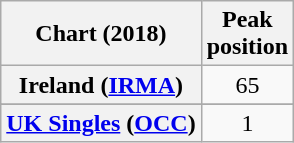<table class="wikitable sortable plainrowheaders" style="text-align:center">
<tr>
<th>Chart (2018)</th>
<th>Peak<br>position</th>
</tr>
<tr>
<th scope="row">Ireland (<a href='#'>IRMA</a>)</th>
<td>65</td>
</tr>
<tr>
</tr>
<tr>
<th scope="row"><a href='#'>UK Singles</a> (<a href='#'>OCC</a>)</th>
<td>1</td>
</tr>
</table>
